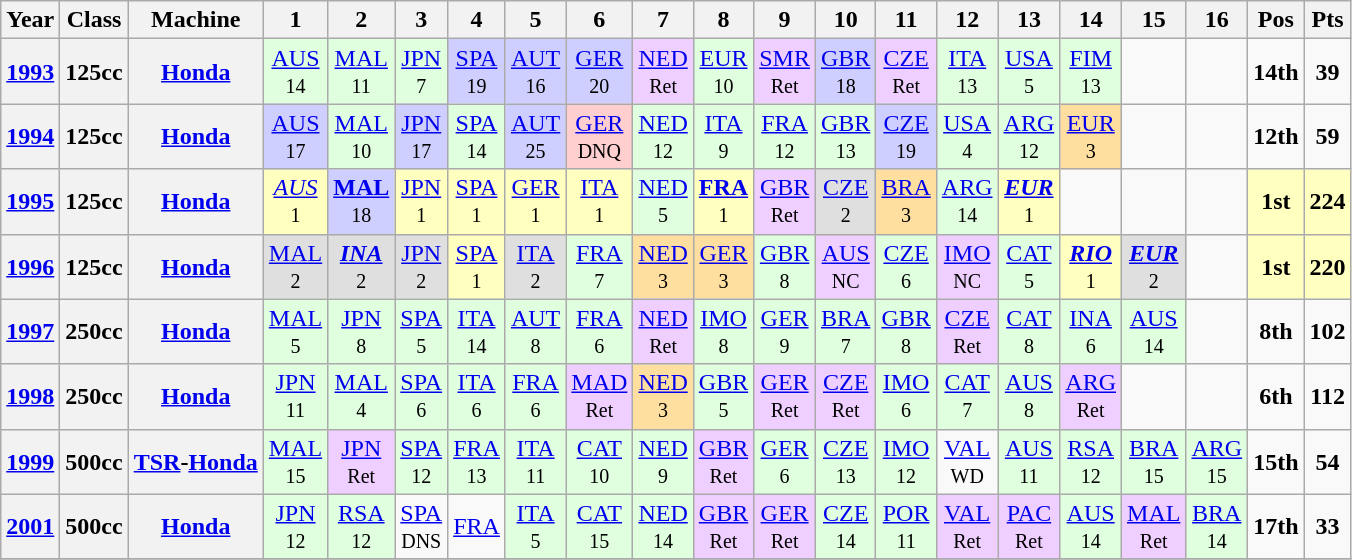<table class="wikitable" style="text-align:center">
<tr>
<th>Year</th>
<th>Class</th>
<th>Machine</th>
<th>1</th>
<th>2</th>
<th>3</th>
<th>4</th>
<th>5</th>
<th>6</th>
<th>7</th>
<th>8</th>
<th>9</th>
<th>10</th>
<th>11</th>
<th>12</th>
<th>13</th>
<th>14</th>
<th>15</th>
<th>16</th>
<th>Pos</th>
<th>Pts</th>
</tr>
<tr>
<th align="left"><a href='#'>1993</a></th>
<th align="left">125cc</th>
<th align="left"><a href='#'>Honda</a></th>
<td style="background:#DFFFDF;"><a href='#'>AUS</a><br><small>14</small></td>
<td style="background:#DFFFDF;"><a href='#'>MAL</a><br><small>11</small></td>
<td style="background:#DFFFDF;"><a href='#'>JPN</a><br><small>7</small></td>
<td style="background:#CFCFFF;"><a href='#'>SPA</a><br><small>19</small></td>
<td style="background:#CFCFFF;"><a href='#'>AUT</a><br><small>16</small></td>
<td style="background:#CFCFFF;"><a href='#'>GER</a><br><small>20</small></td>
<td style="background:#EFCFFF;"><a href='#'>NED</a><br><small>Ret</small></td>
<td style="background:#DFFFDF;"><a href='#'>EUR</a><br><small>10</small></td>
<td style="background:#EFCFFF;"><a href='#'>SMR</a><br><small>Ret</small></td>
<td style="background:#CFCFFF;"><a href='#'>GBR</a><br><small>18</small></td>
<td style="background:#EFCFFF;"><a href='#'>CZE</a><br><small>Ret</small></td>
<td style="background:#DFFFDF;"><a href='#'>ITA</a><br><small>13</small></td>
<td style="background:#DFFFDF;"><a href='#'>USA</a><br><small>5</small></td>
<td style="background:#DFFFDF;"><a href='#'>FIM</a><br><small>13</small></td>
<td></td>
<td></td>
<td><strong>14th</strong></td>
<td><strong>39</strong></td>
</tr>
<tr>
<th align="left"><a href='#'>1994</a></th>
<th align="left">125cc</th>
<th align="left"><a href='#'>Honda</a></th>
<td style="background:#CFCFFF;"><a href='#'>AUS</a><br><small>17</small></td>
<td style="background:#DFFFDF;"><a href='#'>MAL</a><br><small>10</small></td>
<td style="background:#CFCFFF;"><a href='#'>JPN</a><br><small>17</small></td>
<td style="background:#DFFFDF;"><a href='#'>SPA</a><br><small>14</small></td>
<td style="background:#CFCFFF;"><a href='#'>AUT</a><br><small>25</small></td>
<td style="background:#ffcfcf;"><a href='#'>GER</a><br><small>DNQ</small></td>
<td style="background:#DFFFDF;"><a href='#'>NED</a><br><small>12</small></td>
<td style="background:#DFFFDF;"><a href='#'>ITA</a><br><small>9</small></td>
<td style="background:#DFFFDF;"><a href='#'>FRA</a><br><small>12</small></td>
<td style="background:#DFFFDF;"><a href='#'>GBR</a><br><small>13</small></td>
<td style="background:#CFCFFF;"><a href='#'>CZE</a><br><small>19</small></td>
<td style="background:#DFFFDF;"><a href='#'>USA</a><br><small>4</small></td>
<td style="background:#DFFFDF;"><a href='#'>ARG</a><br><small>12</small></td>
<td style="background:#FFDF9F;"><a href='#'>EUR</a><br><small>3</small></td>
<td></td>
<td></td>
<td><strong>12th</strong></td>
<td><strong>59</strong></td>
</tr>
<tr>
<th align="left"><a href='#'>1995</a></th>
<th align="left">125cc</th>
<th align="left"><a href='#'>Honda</a></th>
<td style="background:#FFFFBF;"><em><a href='#'>AUS</a></em><br><small>1</small></td>
<td style="background:#CFCFFF;"><strong><a href='#'>MAL</a></strong><br><small>18</small></td>
<td style="background:#FFFFBF;"><a href='#'>JPN</a><br><small>1</small></td>
<td style="background:#FFFFBF;"><a href='#'>SPA</a><br><small>1</small></td>
<td style="background:#FFFFBF;"><a href='#'>GER</a><br><small>1</small></td>
<td style="background:#FFFFBF;"><a href='#'>ITA</a><br><small>1</small></td>
<td style="background:#DFFFDF;"><a href='#'>NED</a><br><small>5</small></td>
<td style="background:#FFFFBF;"><strong><a href='#'>FRA</a></strong><br><small>1</small></td>
<td style="background:#EFCFFF;"><a href='#'>GBR</a><br><small>Ret</small></td>
<td style="background:#DFDFDF;"><a href='#'>CZE</a><br><small>2</small></td>
<td style="background:#FFDF9F;"><a href='#'>BRA</a><br><small>3</small></td>
<td style="background:#DFFFDF;"><a href='#'>ARG</a><br><small>14</small></td>
<td style="background:#FFFFBF;"><strong><em><a href='#'>EUR</a></em></strong><br><small>1</small></td>
<td></td>
<td></td>
<td></td>
<td style="background:#FFFFBF;"><strong>1st</strong></td>
<td style="background:#FFFFBF;"><strong>224</strong></td>
</tr>
<tr>
<th align="left"><a href='#'>1996</a></th>
<th align="left">125cc</th>
<th align="left"><a href='#'>Honda</a></th>
<td style="background:#DFDFDF;"><a href='#'>MAL</a><br><small>2</small></td>
<td style="background:#DFDFDF;"><strong><em><a href='#'>INA</a></em></strong><br><small>2</small></td>
<td style="background:#DFDFDF;"><a href='#'>JPN</a><br><small>2</small></td>
<td style="background:#FFFFBF;"><a href='#'>SPA</a><br><small>1</small></td>
<td style="background:#DFDFDF;"><a href='#'>ITA</a><br><small>2</small></td>
<td style="background:#DFFFDF;"><a href='#'>FRA</a><br><small>7</small></td>
<td style="background:#FFDF9F;"><a href='#'>NED</a><br><small>3</small></td>
<td style="background:#FFDF9F;"><a href='#'>GER</a><br><small>3</small></td>
<td style="background:#DFFFDF;"><a href='#'>GBR</a><br><small>8</small></td>
<td style="background:#EFCFFF;"><a href='#'>AUS</a><br><small>NC</small></td>
<td style="background:#DFFFDF;"><a href='#'>CZE</a><br><small>6</small></td>
<td style="background:#EFCFFF;"><a href='#'>IMO</a><br><small>NC</small></td>
<td style="background:#DFFFDF;"><a href='#'>CAT</a><br><small>5</small></td>
<td style="background:#FFFFBF;"><strong><em><a href='#'>RIO</a></em></strong><br><small>1</small></td>
<td style="background:#DFDFDF;"><strong><em><a href='#'>EUR</a></em></strong><br><small>2</small></td>
<td></td>
<td style="background:#FFFFBF;"><strong>1st</strong></td>
<td style="background:#FFFFBF;"><strong>220</strong></td>
</tr>
<tr>
<th align="left"><a href='#'>1997</a></th>
<th align="left">250cc</th>
<th align="left"><a href='#'>Honda</a></th>
<td style="background:#DFFFDF;"><a href='#'>MAL</a> <br><small>5</small></td>
<td style="background:#DFFFDF;"><a href='#'>JPN</a> <br><small>8</small></td>
<td style="background:#DFFFDF;"><a href='#'>SPA</a> <br><small>5</small></td>
<td style="background:#DFFFDF;"><a href='#'>ITA</a> <br><small>14</small></td>
<td style="background:#DFFFDF;"><a href='#'>AUT</a> <br><small>8</small></td>
<td style="background:#DFFFDF;"><a href='#'>FRA</a> <br><small>6</small></td>
<td style="background:#EFCFFF;"><a href='#'>NED</a> <br><small>Ret</small></td>
<td style="background:#DFFFDF;"><a href='#'>IMO</a> <br><small>8</small></td>
<td style="background:#DFFFDF;"><a href='#'>GER</a> <br><small>9</small></td>
<td style="background:#DFFFDF;"><a href='#'>BRA</a> <br><small>7</small></td>
<td style="background:#DFFFDF;"><a href='#'>GBR</a> <br><small>8</small></td>
<td style="background:#EFCFFF;"><a href='#'>CZE</a> <br><small>Ret</small></td>
<td style="background:#DFFFDF;"><a href='#'>CAT</a> <br><small>8</small></td>
<td style="background:#DFFFDF;"><a href='#'>INA</a> <br><small>6</small></td>
<td style="background:#DFFFDF;"><a href='#'>AUS</a> <br><small>14</small></td>
<td></td>
<td><strong>8th</strong></td>
<td><strong>102</strong></td>
</tr>
<tr>
<th><a href='#'>1998</a></th>
<th>250cc</th>
<th><a href='#'>Honda</a></th>
<td style="background:#DFFFDF;"><a href='#'>JPN</a><br><small>11</small></td>
<td style="background:#DFFFDF;"><a href='#'>MAL</a><br><small>4</small></td>
<td style="background:#DFFFDF;"><a href='#'>SPA</a><br><small>6</small></td>
<td style="background:#DFFFDF;"><a href='#'>ITA</a><br><small>6</small></td>
<td style="background:#DFFFDF;"><a href='#'>FRA</a><br><small>6</small></td>
<td style="background:#EFCFFF;"><a href='#'>MAD</a><br><small>Ret</small></td>
<td style="background:#FFDF9F;"><a href='#'>NED</a><br><small>3</small></td>
<td style="background:#DFFFDF;"><a href='#'>GBR</a><br><small>5</small></td>
<td style="background:#EFCFFF;"><a href='#'>GER</a><br><small>Ret</small></td>
<td style="background:#EFCFFF;"><a href='#'>CZE</a><br><small>Ret</small></td>
<td style="background:#DFFFDF;"><a href='#'>IMO</a><br><small>6</small></td>
<td style="background:#DFFFDF;"><a href='#'>CAT</a><br><small>7</small></td>
<td style="background:#DFFFDF;"><a href='#'>AUS</a><br><small>8</small></td>
<td style="background:#EFCFFF;"><a href='#'>ARG</a><br><small>Ret</small></td>
<td></td>
<td></td>
<td><strong>6th</strong></td>
<td><strong>112</strong></td>
</tr>
<tr>
<th><a href='#'>1999</a></th>
<th>500cc</th>
<th><a href='#'>TSR</a>-<a href='#'>Honda</a></th>
<td style="background:#DFFFDF;"><a href='#'>MAL</a><br><small>15</small></td>
<td style="background:#EFCFFF;"><a href='#'>JPN</a><br><small>Ret</small></td>
<td style="background:#DFFFDF;"><a href='#'>SPA</a><br><small>12</small></td>
<td style="background:#DFFFDF;"><a href='#'>FRA</a><br><small>13</small></td>
<td style="background:#DFFFDF;"><a href='#'>ITA</a><br><small>11</small></td>
<td style="background:#DFFFDF;"><a href='#'>CAT</a><br><small>10</small></td>
<td style="background:#DFFFDF;"><a href='#'>NED</a><br><small>9</small></td>
<td style="background:#EFCFFF;"><a href='#'>GBR</a><br><small>Ret</small></td>
<td style="background:#DFFFDF;"><a href='#'>GER</a><br><small>6</small></td>
<td style="background:#DFFFDF;"><a href='#'>CZE</a><br><small>13</small></td>
<td style="background:#DFFFDF;"><a href='#'>IMO</a><br><small>12</small></td>
<td><a href='#'>VAL</a><br><small>WD</small></td>
<td style="background:#DFFFDF;"><a href='#'>AUS</a><br><small>11</small></td>
<td style="background:#DFFFDF;"><a href='#'>RSA</a><br><small>12</small></td>
<td style="background:#DFFFDF;"><a href='#'>BRA</a><br><small>15</small></td>
<td style="background:#DFFFDF;"><a href='#'>ARG</a><br><small>15</small></td>
<td><strong>15th</strong></td>
<td><strong>54</strong></td>
</tr>
<tr>
<th><a href='#'>2001</a></th>
<th>500cc</th>
<th><a href='#'>Honda</a></th>
<td style="background:#DFFFDF;"><a href='#'>JPN</a><br><small>12</small></td>
<td style="background:#DFFFDF;"><a href='#'>RSA</a><br><small>12</small></td>
<td><a href='#'>SPA</a><br><small>DNS</small></td>
<td><a href='#'>FRA</a></td>
<td style="background:#DFFFDF;"><a href='#'>ITA</a><br><small>5</small></td>
<td style="background:#DFFFDF;"><a href='#'>CAT</a><br><small>15</small></td>
<td style="background:#DFFFDF;"><a href='#'>NED</a><br><small>14</small></td>
<td style="background:#EFCFFF;"><a href='#'>GBR</a><br><small>Ret</small></td>
<td style="background:#EFCFFF;"><a href='#'>GER</a><br><small>Ret</small></td>
<td style="background:#DFFFDF;"><a href='#'>CZE</a><br><small>14</small></td>
<td style="background:#DFFFDF;"><a href='#'>POR</a><br><small>11</small></td>
<td style="background:#EFCFFF;"><a href='#'>VAL</a><br><small>Ret</small></td>
<td style="background:#EFCFFF;"><a href='#'>PAC</a><br><small>Ret</small></td>
<td style="background:#DFFFDF;"><a href='#'>AUS</a><br><small>14</small></td>
<td style="background:#EFCFFF;"><a href='#'>MAL</a><br><small>Ret</small></td>
<td style="background:#DFFFDF;"><a href='#'>BRA</a><br><small>14</small></td>
<td><strong>17th</strong></td>
<td><strong>33</strong></td>
</tr>
<tr>
</tr>
</table>
